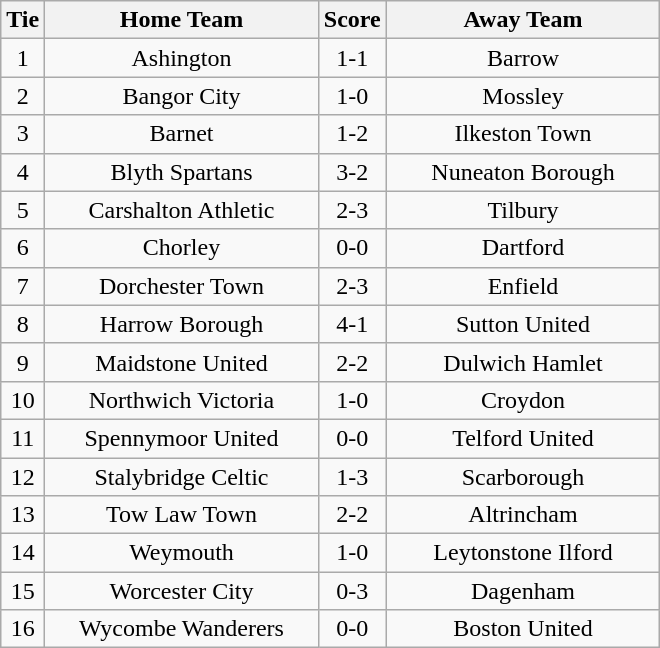<table class="wikitable" style="text-align:center;">
<tr>
<th width=20>Tie</th>
<th width=175>Home Team</th>
<th width=20>Score</th>
<th width=175>Away Team</th>
</tr>
<tr>
<td>1</td>
<td>Ashington</td>
<td>1-1</td>
<td>Barrow</td>
</tr>
<tr>
<td>2</td>
<td>Bangor City</td>
<td>1-0</td>
<td>Mossley</td>
</tr>
<tr>
<td>3</td>
<td>Barnet</td>
<td>1-2</td>
<td>Ilkeston Town</td>
</tr>
<tr>
<td>4</td>
<td>Blyth Spartans</td>
<td>3-2</td>
<td>Nuneaton Borough</td>
</tr>
<tr>
<td>5</td>
<td>Carshalton Athletic</td>
<td>2-3</td>
<td>Tilbury</td>
</tr>
<tr>
<td>6</td>
<td>Chorley</td>
<td>0-0</td>
<td>Dartford</td>
</tr>
<tr>
<td>7</td>
<td>Dorchester Town</td>
<td>2-3</td>
<td>Enfield</td>
</tr>
<tr>
<td>8</td>
<td>Harrow Borough</td>
<td>4-1</td>
<td>Sutton United</td>
</tr>
<tr>
<td>9</td>
<td>Maidstone United</td>
<td>2-2</td>
<td>Dulwich Hamlet</td>
</tr>
<tr>
<td>10</td>
<td>Northwich Victoria</td>
<td>1-0</td>
<td>Croydon</td>
</tr>
<tr>
<td>11</td>
<td>Spennymoor United</td>
<td>0-0</td>
<td>Telford United</td>
</tr>
<tr>
<td>12</td>
<td>Stalybridge Celtic</td>
<td>1-3</td>
<td>Scarborough</td>
</tr>
<tr>
<td>13</td>
<td>Tow Law Town</td>
<td>2-2</td>
<td>Altrincham</td>
</tr>
<tr>
<td>14</td>
<td>Weymouth</td>
<td>1-0</td>
<td>Leytonstone Ilford</td>
</tr>
<tr>
<td>15</td>
<td>Worcester City</td>
<td>0-3</td>
<td>Dagenham</td>
</tr>
<tr>
<td>16</td>
<td>Wycombe Wanderers</td>
<td>0-0</td>
<td>Boston United</td>
</tr>
</table>
